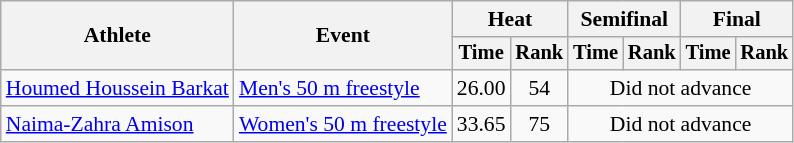<table class=wikitable style="font-size:90%">
<tr>
<th rowspan="2">Athlete</th>
<th rowspan="2">Event</th>
<th colspan="2">Heat</th>
<th colspan="2">Semifinal</th>
<th colspan="2">Final</th>
</tr>
<tr style="font-size:95%">
<th>Time</th>
<th>Rank</th>
<th>Time</th>
<th>Rank</th>
<th>Time</th>
<th>Rank</th>
</tr>
<tr align=center>
<td align=left><a href='#'>Houmed Houssein Barkat</a></td>
<td align=left><a href='#'>Men's 50 m freestyle</a></td>
<td>26.00</td>
<td>54</td>
<td colspan=4>Did not advance</td>
</tr>
<tr align=center>
<td align=left><a href='#'>Naima-Zahra Amison</a></td>
<td align=left><a href='#'>Women's 50 m freestyle</a></td>
<td>33.65</td>
<td>75</td>
<td colspan=4>Did not advance</td>
</tr>
</table>
